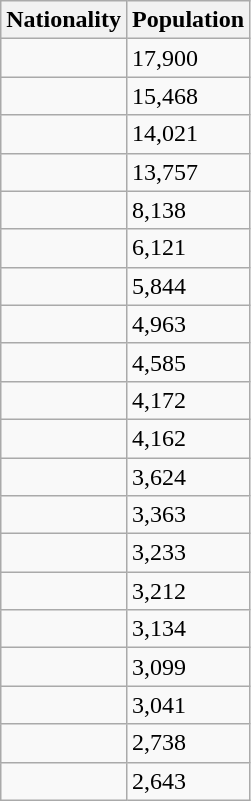<table class="wikitable floatright">
<tr>
<th>Nationality</th>
<th>Population</th>
</tr>
<tr>
<td></td>
<td>17,900</td>
</tr>
<tr>
<td></td>
<td>15,468</td>
</tr>
<tr>
<td></td>
<td>14,021</td>
</tr>
<tr>
<td></td>
<td>13,757</td>
</tr>
<tr>
<td></td>
<td>8,138</td>
</tr>
<tr>
<td></td>
<td>6,121</td>
</tr>
<tr>
<td></td>
<td>5,844</td>
</tr>
<tr>
<td></td>
<td>4,963</td>
</tr>
<tr>
<td></td>
<td>4,585</td>
</tr>
<tr>
<td></td>
<td>4,172</td>
</tr>
<tr>
<td></td>
<td>4,162</td>
</tr>
<tr>
<td></td>
<td>3,624</td>
</tr>
<tr>
<td></td>
<td>3,363</td>
</tr>
<tr>
<td></td>
<td>3,233</td>
</tr>
<tr>
<td></td>
<td>3,212</td>
</tr>
<tr>
<td></td>
<td>3,134</td>
</tr>
<tr>
<td></td>
<td>3,099</td>
</tr>
<tr>
<td></td>
<td>3,041</td>
</tr>
<tr>
<td></td>
<td>2,738</td>
</tr>
<tr>
<td></td>
<td>2,643</td>
</tr>
</table>
